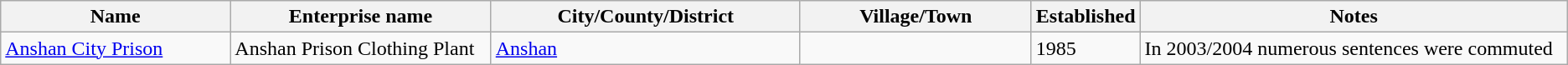<table class="wikitable">
<tr>
<th width=15%>Name</th>
<th width=17%>Enterprise name</th>
<th width=20%>City/County/District</th>
<th width=15%>Village/Town</th>
<th width=5%>Established</th>
<th width=28%>Notes</th>
</tr>
<tr>
<td><a href='#'>Anshan City Prison</a></td>
<td>Anshan Prison Clothing Plant</td>
<td><a href='#'>Anshan </a></td>
<td></td>
<td>1985</td>
<td>In 2003/2004 numerous sentences were commuted</td>
</tr>
</table>
